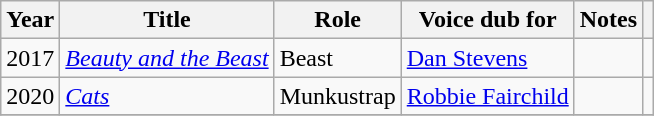<table class="wikitable">
<tr>
<th>Year</th>
<th>Title</th>
<th>Role</th>
<th>Voice dub for</th>
<th>Notes</th>
<th></th>
</tr>
<tr>
<td>2017</td>
<td><em><a href='#'>Beauty and the Beast</a></em></td>
<td>Beast</td>
<td><a href='#'>Dan Stevens</a></td>
<td></td>
<td></td>
</tr>
<tr>
<td>2020</td>
<td><em><a href='#'>Cats</a></em></td>
<td>Munkustrap</td>
<td><a href='#'>Robbie Fairchild</a></td>
<td></td>
<td></td>
</tr>
<tr>
</tr>
</table>
